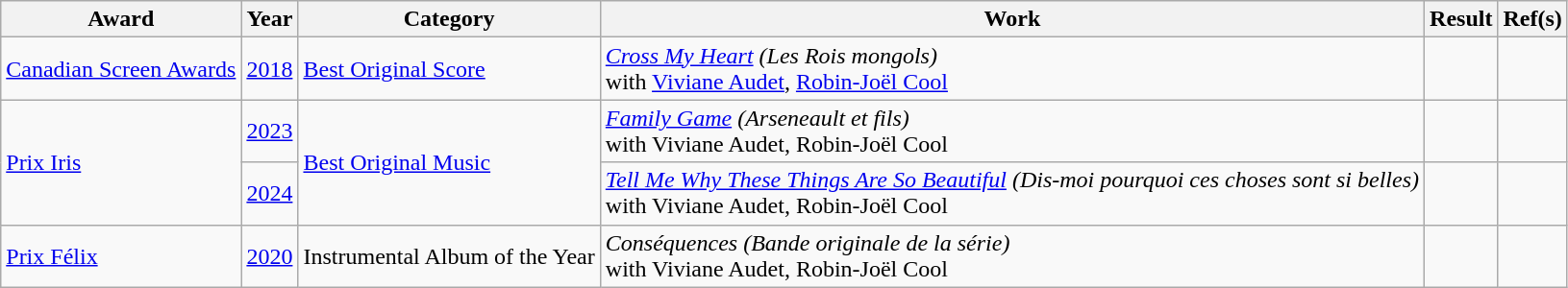<table class="wikitable plainrowheaders sortable">
<tr>
<th>Award</th>
<th>Year</th>
<th>Category</th>
<th>Work</th>
<th>Result</th>
<th>Ref(s)</th>
</tr>
<tr>
<td><a href='#'>Canadian Screen Awards</a></td>
<td><a href='#'>2018</a></td>
<td><a href='#'>Best Original Score</a></td>
<td><em><a href='#'>Cross My Heart</a> (Les Rois mongols)</em><br>with <a href='#'>Viviane Audet</a>, <a href='#'>Robin-Joël Cool</a></td>
<td></td>
<td></td>
</tr>
<tr>
<td rowspan=2><a href='#'>Prix Iris</a></td>
<td><a href='#'>2023</a></td>
<td rowspan=2><a href='#'>Best Original Music</a></td>
<td><em><a href='#'>Family Game</a> (Arseneault et fils)</em><br>with Viviane Audet, Robin-Joël Cool</td>
<td></td>
<td></td>
</tr>
<tr>
<td><a href='#'>2024</a></td>
<td><em><a href='#'>Tell Me Why These Things Are So Beautiful</a> (Dis-moi pourquoi ces choses sont si belles)</em><br>with Viviane Audet, Robin-Joël Cool</td>
<td></td>
<td></td>
</tr>
<tr>
<td><a href='#'>Prix Félix</a></td>
<td><a href='#'>2020</a></td>
<td>Instrumental Album of the Year</td>
<td><em>Conséquences (Bande originale de la série)</em><br>with Viviane Audet, Robin-Joël Cool</td>
<td></td>
<td></td>
</tr>
</table>
